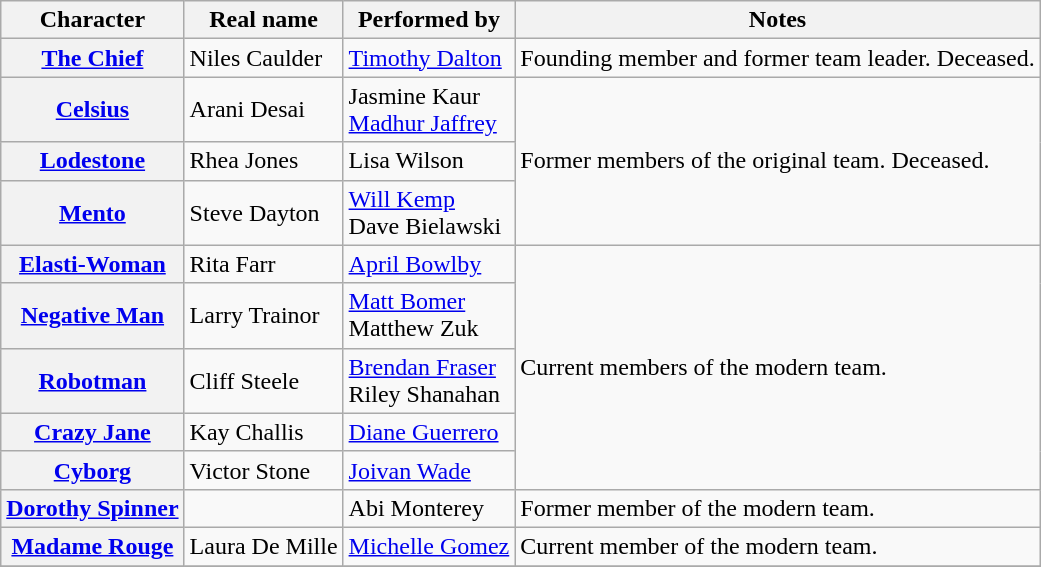<table class="wikitable plainrowheaders">
<tr>
<th scope="col">Character</th>
<th scope="col">Real name</th>
<th scope="col">Performed by</th>
<th scope="col">Notes</th>
</tr>
<tr>
<th scope="row"><a href='#'>The Chief</a></th>
<td>Niles Caulder</td>
<td><a href='#'>Timothy Dalton</a></td>
<td>Founding member and former team leader. Deceased.</td>
</tr>
<tr>
<th scope="row"><a href='#'>Celsius</a></th>
<td>Arani Desai</td>
<td>Jasmine Kaur <br><a href='#'>Madhur Jaffrey</a> </td>
<td rowspan="3">Former members of the original team. Deceased.</td>
</tr>
<tr>
<th scope="row"><a href='#'>Lodestone</a></th>
<td>Rhea Jones</td>
<td>Lisa Wilson</td>
</tr>
<tr>
<th scope="row"><a href='#'>Mento</a></th>
<td>Steve Dayton</td>
<td><a href='#'>Will Kemp</a> <br>Dave Bielawski </td>
</tr>
<tr>
<th scope="row"><a href='#'>Elasti-Woman</a></th>
<td>Rita Farr</td>
<td><a href='#'>April Bowlby</a></td>
<td rowspan="5">Current members of the modern team.</td>
</tr>
<tr>
<th scope="row"><a href='#'>Negative Man</a></th>
<td>Larry Trainor</td>
<td><a href='#'>Matt Bomer</a><br>Matthew Zuk </td>
</tr>
<tr>
<th scope="row"><a href='#'>Robotman</a></th>
<td>Cliff Steele</td>
<td><a href='#'>Brendan Fraser</a><br>Riley Shanahan </td>
</tr>
<tr>
<th scope="row"><a href='#'>Crazy Jane</a></th>
<td>Kay Challis</td>
<td><a href='#'>Diane Guerrero</a></td>
</tr>
<tr>
<th scope="row"><a href='#'>Cyborg</a></th>
<td>Victor Stone</td>
<td><a href='#'>Joivan Wade</a></td>
</tr>
<tr>
<th scope="row"><a href='#'>Dorothy Spinner</a></th>
<td></td>
<td>Abi Monterey</td>
<td>Former member of the modern team.</td>
</tr>
<tr>
<th scope="row"><a href='#'>Madame Rouge</a></th>
<td>Laura De Mille</td>
<td><a href='#'>Michelle Gomez</a></td>
<td>Current member of the modern team.</td>
</tr>
<tr>
</tr>
</table>
